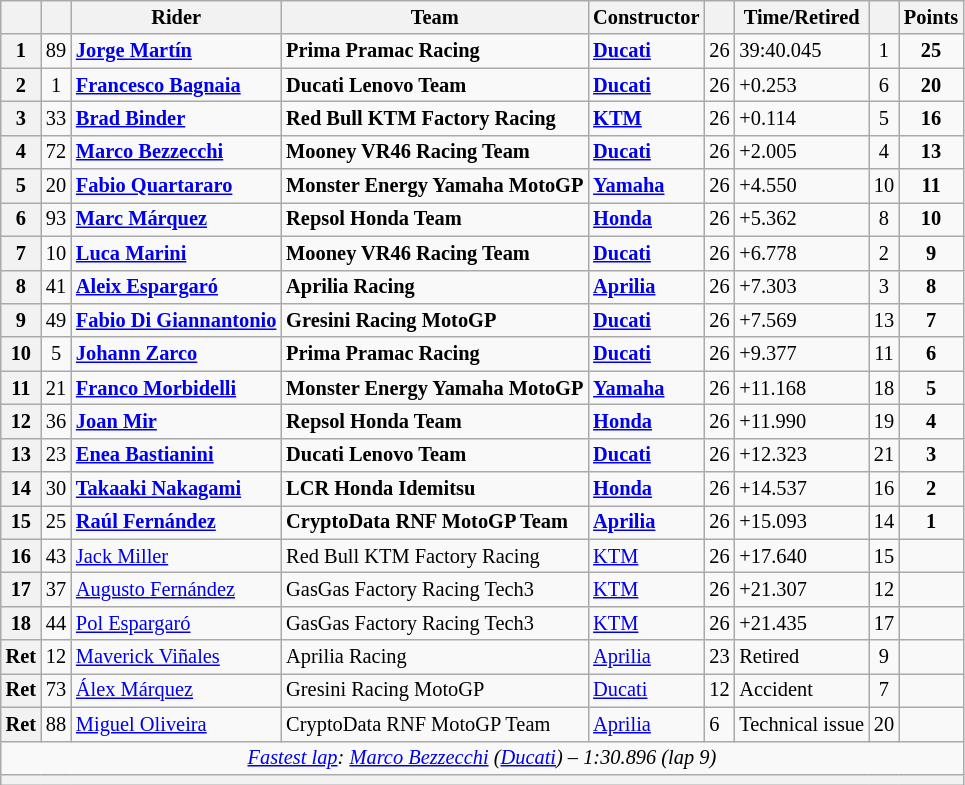<table class="wikitable sortable" style="font-size: 85%;">
<tr>
<th scope="col"></th>
<th scope="col"></th>
<th scope="col">Rider</th>
<th scope="col">Team</th>
<th scope="col">Constructor</th>
<th scope="col" class="unsortable"></th>
<th scope="col" class="unsortable">Time/Retired</th>
<th scope="col"></th>
<th scope="col">Points</th>
</tr>
<tr>
<th scope="row">1</th>
<td align="center">89</td>
<td data-sort-value="mart"> <strong><a href='#'>Jorge Martín</a></strong></td>
<td><strong>Prima Pramac Racing</strong></td>
<td><strong><a href='#'>Ducati</a></strong></td>
<td>26</td>
<td>39:40.045</td>
<td align="center">1</td>
<td align="center"><strong>25</strong></td>
</tr>
<tr>
<th scope="row">2</th>
<td align="center">1</td>
<td data-sort-value="bag"> <strong><a href='#'>Francesco Bagnaia</a></strong></td>
<td><strong>Ducati Lenovo Team</strong></td>
<td><strong><a href='#'>Ducati</a></strong></td>
<td>26</td>
<td>+0.253</td>
<td align="center">6</td>
<td align="center"><strong>20</strong></td>
</tr>
<tr>
<th scope="row">3</th>
<td align="center">33</td>
<td data-sort-value="bin"> <strong><a href='#'>Brad Binder</a></strong></td>
<td><strong>Red Bull KTM Factory Racing</strong></td>
<td><strong><a href='#'>KTM</a></strong></td>
<td>26</td>
<td>+0.114</td>
<td align="center">5</td>
<td align="center"><strong>16</strong></td>
</tr>
<tr>
<th scope="row">4</th>
<td align="center">72</td>
<td data-sort-value="bez"> <strong><a href='#'>Marco Bezzecchi</a></strong></td>
<td><strong>Mooney VR46 Racing Team</strong></td>
<td><strong><a href='#'>Ducati</a></strong></td>
<td>26</td>
<td>+2.005</td>
<td align="center">4</td>
<td align="center"><strong>13</strong></td>
</tr>
<tr>
<th scope="row">5</th>
<td align="center">20</td>
<td data-sort-value="qua"> <strong><a href='#'>Fabio Quartararo</a></strong></td>
<td><strong>Monster Energy Yamaha MotoGP</strong></td>
<td><strong><a href='#'>Yamaha</a></strong></td>
<td>26</td>
<td>+4.550</td>
<td align="center">10</td>
<td align="center"><strong>11</strong></td>
</tr>
<tr>
<th scope="row">6</th>
<td align="center">93</td>
<td data-sort-value="marqm"> <strong><a href='#'>Marc Márquez</a></strong></td>
<td><strong>Repsol Honda Team</strong></td>
<td><strong><a href='#'>Honda</a></strong></td>
<td>26</td>
<td>+5.362</td>
<td align="center">8</td>
<td align="center"><strong>10</strong></td>
</tr>
<tr>
<th scope="row">7</th>
<td align="center">10</td>
<td data-sort-value="mari"> <strong><a href='#'>Luca Marini</a></strong></td>
<td><strong>Mooney VR46 Racing Team</strong></td>
<td><strong><a href='#'>Ducati</a></strong></td>
<td>26</td>
<td>+6.778</td>
<td align="center">2</td>
<td align="center"><strong>9</strong></td>
</tr>
<tr>
<th scope="row">8</th>
<td align="center">41</td>
<td data-sort-value="espa"> <strong><a href='#'>Aleix Espargaró</a></strong></td>
<td><strong>Aprilia Racing</strong></td>
<td><strong><a href='#'>Aprilia</a></strong></td>
<td>26</td>
<td>+7.303</td>
<td align="center">3</td>
<td align="center"><strong>8</strong></td>
</tr>
<tr>
<th scope="row">9</th>
<td align="center">49</td>
<td data-sort-value="dig"> <strong><a href='#'>Fabio Di Giannantonio</a></strong></td>
<td><strong>Gresini Racing MotoGP</strong></td>
<td><strong><a href='#'>Ducati</a></strong></td>
<td>26</td>
<td>+7.569</td>
<td align="center">13</td>
<td align="center"><strong>7</strong></td>
</tr>
<tr>
<th scope="row">10</th>
<td align="center">5</td>
<td data-sort-value="zar"> <strong><a href='#'>Johann Zarco</a></strong></td>
<td><strong>Prima Pramac Racing</strong></td>
<td><strong><a href='#'>Ducati</a></strong></td>
<td>26</td>
<td>+9.377</td>
<td align="center">11</td>
<td align="center"><strong>6</strong></td>
</tr>
<tr>
<th scope="row">11</th>
<td align="center">21</td>
<td data-sort-value="mor"> <strong><a href='#'>Franco Morbidelli</a></strong></td>
<td><strong>Monster Energy Yamaha MotoGP</strong></td>
<td><strong><a href='#'>Yamaha</a></strong></td>
<td>26</td>
<td>+11.168</td>
<td align="center">18</td>
<td align="center"><strong>5</strong></td>
</tr>
<tr>
<th scope="row">12</th>
<td align="center">36</td>
<td data-sort-value="mir"> <strong><a href='#'>Joan Mir</a></strong></td>
<td><strong>Repsol Honda Team</strong></td>
<td><strong><a href='#'>Honda</a></strong></td>
<td>26</td>
<td>+11.990</td>
<td align="center">19</td>
<td align="center"><strong>4</strong></td>
</tr>
<tr>
<th scope="row">13</th>
<td align="center">23</td>
<td data-sort-value="bas"> <strong><a href='#'>Enea Bastianini</a></strong></td>
<td><strong>Ducati Lenovo Team</strong></td>
<td><strong><a href='#'>Ducati</a></strong></td>
<td>26</td>
<td>+12.323</td>
<td align="center">21</td>
<td align="center"><strong>3</strong></td>
</tr>
<tr>
<th scope="row">14</th>
<td align="center">30</td>
<td data-sort-value="nak"> <strong><a href='#'>Takaaki Nakagami</a></strong></td>
<td><strong>LCR Honda Idemitsu</strong></td>
<td><strong><a href='#'>Honda</a></strong></td>
<td>26</td>
<td>+14.537</td>
<td align="center">16</td>
<td align="center"><strong>2</strong></td>
</tr>
<tr>
<th scope="row">15</th>
<td align="center">25</td>
<td data-sort-value="ferr"> <strong><a href='#'>Raúl Fernández</a></strong></td>
<td><strong>CryptoData RNF MotoGP Team</strong></td>
<td><strong><a href='#'>Aprilia</a></strong></td>
<td>26</td>
<td>+15.093</td>
<td align="center">14</td>
<td align="center"><strong>1</strong></td>
</tr>
<tr>
<th scope="row">16</th>
<td align="center">43</td>
<td data-sort-value="mil"> <a href='#'>Jack Miller</a></td>
<td>Red Bull KTM Factory Racing</td>
<td><a href='#'>KTM</a></td>
<td>26</td>
<td>+17.640</td>
<td align="center">15</td>
<td align="center"></td>
</tr>
<tr>
<th scope="row">17</th>
<td align="center">37</td>
<td data-sort-value="fera"> <a href='#'>Augusto Fernández</a></td>
<td>GasGas Factory Racing Tech3</td>
<td><a href='#'>KTM</a></td>
<td>26</td>
<td>+21.307</td>
<td align="center">12</td>
<td align="center"></td>
</tr>
<tr>
<th scope="row">18</th>
<td align="center">44</td>
<td data-sort-value="espp"> <a href='#'>Pol Espargaró</a></td>
<td>GasGas Factory Racing Tech3</td>
<td><a href='#'>KTM</a></td>
<td>26</td>
<td>+21.435</td>
<td align="center">17</td>
<td align="center"></td>
</tr>
<tr>
<th scope="row">Ret</th>
<td align="center">12</td>
<td data-sort-value="vin"> <a href='#'>Maverick Viñales</a></td>
<td>Aprilia Racing</td>
<td><a href='#'>Aprilia</a></td>
<td>23</td>
<td>Retired</td>
<td align="center">9</td>
<td align="center"></td>
</tr>
<tr>
<th scope="row">Ret</th>
<td align="center">73</td>
<td data-sort-value="marqa"> <a href='#'>Álex Márquez</a></td>
<td>Gresini Racing MotoGP</td>
<td><a href='#'>Ducati</a></td>
<td>12</td>
<td>Accident</td>
<td align="center">7</td>
<td align="center"></td>
</tr>
<tr>
<th scope="row">Ret</th>
<td align="center">88</td>
<td data-sort-value="oli"> <a href='#'>Miguel Oliveira</a></td>
<td>CryptoData RNF MotoGP Team</td>
<td><a href='#'>Aprilia</a></td>
<td>6</td>
<td>Technical issue</td>
<td align="center">20</td>
<td align="center"></td>
</tr>
<tr class="sortbottom">
<td colspan="9" style="text-align:center"><em><a href='#'>Fastest lap</a>:  <a href='#'>Marco Bezzecchi</a> (<a href='#'>Ducati</a>) – 1:30.896 (lap 9)</em></td>
</tr>
<tr>
<th colspan=9></th>
</tr>
</table>
